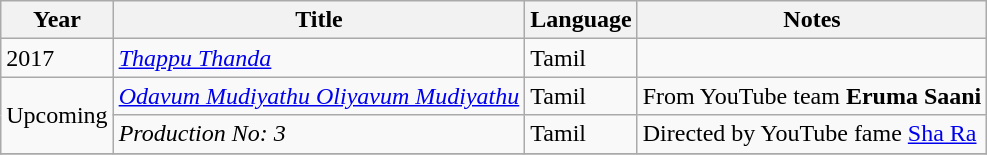<table class="wikitable">
<tr>
<th>Year</th>
<th>Title</th>
<th>Language</th>
<th>Notes</th>
</tr>
<tr>
<td>2017</td>
<td><em><a href='#'>Thappu Thanda</a></em></td>
<td>Tamil</td>
<td></td>
</tr>
<tr>
<td rowspan="2">Upcoming</td>
<td><em><a href='#'>Odavum Mudiyathu Oliyavum Mudiyathu</a></em></td>
<td>Tamil</td>
<td>From YouTube team <strong>Eruma Saani</strong></td>
</tr>
<tr>
<td><em>Production No: 3</em></td>
<td>Tamil</td>
<td>Directed by YouTube fame <a href='#'>Sha Ra</a></td>
</tr>
<tr>
</tr>
</table>
